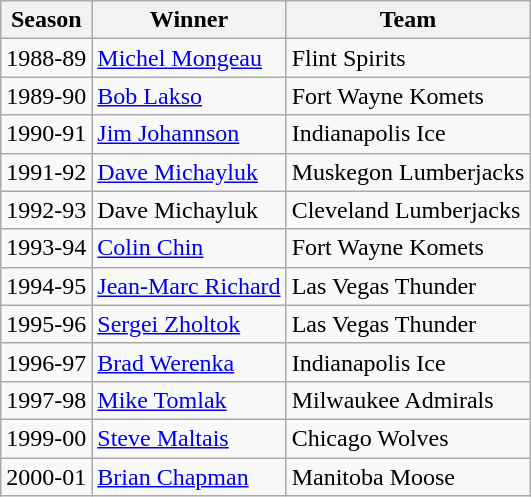<table class="wikitable">
<tr>
<th>Season</th>
<th>Winner</th>
<th>Team</th>
</tr>
<tr>
<td>1988-89</td>
<td><a href='#'>Michel Mongeau</a></td>
<td>Flint Spirits</td>
</tr>
<tr>
<td>1989-90</td>
<td><a href='#'>Bob Lakso</a></td>
<td>Fort Wayne Komets</td>
</tr>
<tr>
<td>1990-91</td>
<td><a href='#'>Jim Johannson</a></td>
<td>Indianapolis Ice</td>
</tr>
<tr>
<td>1991-92</td>
<td><a href='#'>Dave Michayluk</a></td>
<td>Muskegon Lumberjacks</td>
</tr>
<tr>
<td>1992-93</td>
<td>Dave Michayluk</td>
<td>Cleveland Lumberjacks</td>
</tr>
<tr>
<td>1993-94</td>
<td><a href='#'>Colin Chin</a></td>
<td>Fort Wayne Komets</td>
</tr>
<tr>
<td>1994-95</td>
<td><a href='#'>Jean-Marc Richard</a></td>
<td>Las Vegas Thunder</td>
</tr>
<tr>
<td>1995-96</td>
<td><a href='#'>Sergei Zholtok</a></td>
<td>Las Vegas Thunder</td>
</tr>
<tr>
<td>1996-97</td>
<td><a href='#'>Brad Werenka</a></td>
<td>Indianapolis Ice</td>
</tr>
<tr>
<td>1997-98</td>
<td><a href='#'>Mike Tomlak</a></td>
<td>Milwaukee Admirals</td>
</tr>
<tr>
<td>1999-00</td>
<td><a href='#'>Steve Maltais</a></td>
<td>Chicago Wolves</td>
</tr>
<tr>
<td>2000-01</td>
<td><a href='#'>Brian Chapman</a></td>
<td>Manitoba Moose</td>
</tr>
</table>
